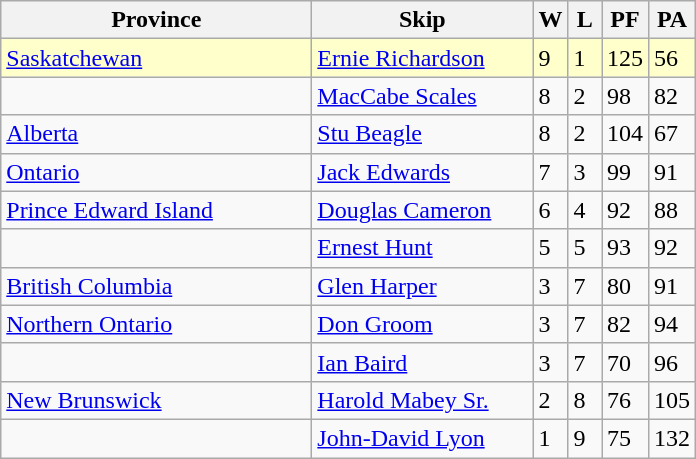<table class="wikitable">
<tr>
<th bgcolor="#efefef" width="200">Province</th>
<th bgcolor="#efefef" width="140">Skip</th>
<th bgcolor="#efefef" width="15">W</th>
<th bgcolor="#efefef" width="15">L</th>
<th bgcolor="#efefef" width="15">PF</th>
<th bgcolor="#efefef" width="15">PA</th>
</tr>
<tr bgcolor=#ffffcc>
<td><a href='#'>Saskatchewan</a></td>
<td><a href='#'>Ernie Richardson</a></td>
<td>9</td>
<td>1</td>
<td>125</td>
<td>56</td>
</tr>
<tr>
<td></td>
<td><a href='#'>MacCabe Scales</a></td>
<td>8</td>
<td>2</td>
<td>98</td>
<td>82</td>
</tr>
<tr>
<td><a href='#'>Alberta</a></td>
<td><a href='#'>Stu Beagle</a></td>
<td>8</td>
<td>2</td>
<td>104</td>
<td>67</td>
</tr>
<tr>
<td><a href='#'>Ontario</a></td>
<td><a href='#'>Jack Edwards</a></td>
<td>7</td>
<td>3</td>
<td>99</td>
<td>91</td>
</tr>
<tr>
<td><a href='#'>Prince Edward Island</a></td>
<td><a href='#'>Douglas Cameron</a></td>
<td>6</td>
<td>4</td>
<td>92</td>
<td>88</td>
</tr>
<tr>
<td></td>
<td><a href='#'>Ernest Hunt</a></td>
<td>5</td>
<td>5</td>
<td>93</td>
<td>92</td>
</tr>
<tr>
<td><a href='#'>British Columbia</a></td>
<td><a href='#'>Glen Harper</a></td>
<td>3</td>
<td>7</td>
<td>80</td>
<td>91</td>
</tr>
<tr>
<td><a href='#'>Northern Ontario</a></td>
<td><a href='#'>Don Groom</a></td>
<td>3</td>
<td>7</td>
<td>82</td>
<td>94</td>
</tr>
<tr>
<td></td>
<td><a href='#'>Ian Baird</a></td>
<td>3</td>
<td>7</td>
<td>70</td>
<td>96</td>
</tr>
<tr>
<td><a href='#'>New Brunswick</a></td>
<td><a href='#'>Harold Mabey Sr.</a></td>
<td>2</td>
<td>8</td>
<td>76</td>
<td>105</td>
</tr>
<tr>
<td></td>
<td><a href='#'>John-David Lyon</a></td>
<td>1</td>
<td>9</td>
<td>75</td>
<td>132</td>
</tr>
</table>
